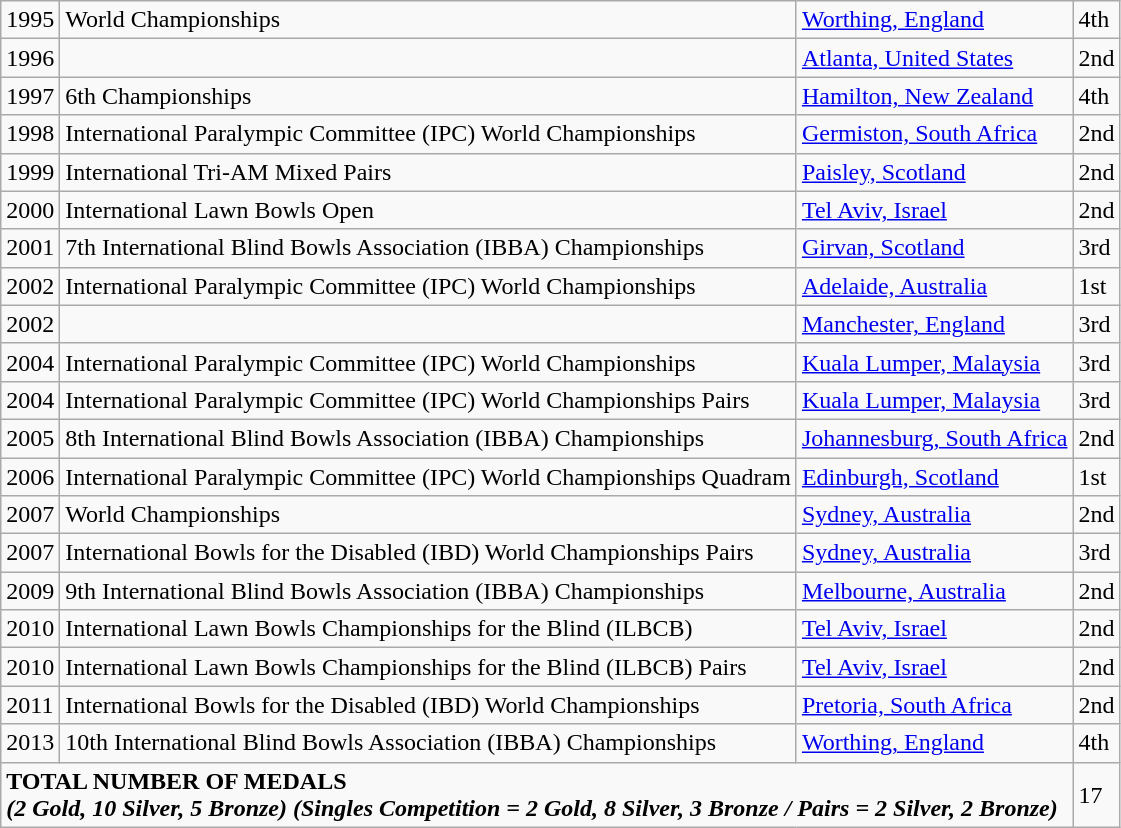<table class="wikitable">
<tr>
<td>1995</td>
<td> World Championships</td>
<td><a href='#'>Worthing, England</a></td>
<td>4th</td>
</tr>
<tr>
<td>1996</td>
<td></td>
<td><a href='#'>Atlanta, United States</a></td>
<td>2nd</td>
</tr>
<tr>
<td>1997</td>
<td>6th  Championships</td>
<td><a href='#'>Hamilton, New Zealand</a></td>
<td>4th</td>
</tr>
<tr>
<td>1998</td>
<td>International Paralympic Committee (IPC) World Championships</td>
<td><a href='#'>Germiston, South Africa</a></td>
<td>2nd</td>
</tr>
<tr>
<td>1999</td>
<td>International Tri-AM Mixed Pairs</td>
<td><a href='#'>Paisley, Scotland</a></td>
<td>2nd</td>
</tr>
<tr>
<td>2000</td>
<td>International Lawn Bowls Open</td>
<td><a href='#'>Tel Aviv, Israel</a></td>
<td>2nd</td>
</tr>
<tr>
<td>2001</td>
<td>7th International Blind Bowls Association (IBBA) Championships</td>
<td><a href='#'>Girvan, Scotland</a></td>
<td>3rd</td>
</tr>
<tr>
<td>2002</td>
<td>International Paralympic Committee (IPC) World Championships</td>
<td><a href='#'>Adelaide, Australia</a></td>
<td>1st</td>
</tr>
<tr>
<td>2002</td>
<td> </td>
<td><a href='#'>Manchester, England</a></td>
<td>3rd</td>
</tr>
<tr>
<td>2004</td>
<td>International Paralympic Committee (IPC) World Championships</td>
<td><a href='#'>Kuala Lumper, Malaysia</a></td>
<td>3rd</td>
</tr>
<tr>
<td>2004</td>
<td>International Paralympic Committee (IPC) World Championships Pairs</td>
<td><a href='#'>Kuala Lumper, Malaysia</a></td>
<td>3rd</td>
</tr>
<tr>
<td>2005</td>
<td>8th International Blind Bowls Association (IBBA) Championships</td>
<td><a href='#'>Johannesburg, South Africa</a></td>
<td>2nd</td>
</tr>
<tr>
<td>2006</td>
<td>International Paralympic Committee (IPC) World Championships Quadram</td>
<td><a href='#'>Edinburgh, Scotland</a></td>
<td>1st</td>
</tr>
<tr>
<td>2007</td>
<td>  World Championships</td>
<td><a href='#'>Sydney, Australia</a></td>
<td>2nd</td>
</tr>
<tr>
<td>2007</td>
<td>International Bowls for the Disabled (IBD) World Championships Pairs</td>
<td><a href='#'>Sydney, Australia</a></td>
<td>3rd</td>
</tr>
<tr>
<td>2009</td>
<td>9th International Blind Bowls Association (IBBA) Championships</td>
<td><a href='#'>Melbourne, Australia</a></td>
<td>2nd</td>
</tr>
<tr>
<td>2010</td>
<td>International Lawn Bowls Championships for the Blind (ILBCB)</td>
<td><a href='#'>Tel Aviv, Israel</a></td>
<td>2nd</td>
</tr>
<tr>
<td>2010</td>
<td>International Lawn Bowls Championships for the Blind (ILBCB) Pairs</td>
<td><a href='#'>Tel Aviv, Israel</a></td>
<td>2nd</td>
</tr>
<tr>
<td>2011</td>
<td>International Bowls for the Disabled (IBD) World Championships</td>
<td><a href='#'>Pretoria, South Africa</a></td>
<td>2nd</td>
</tr>
<tr>
<td>2013</td>
<td>10th International Blind Bowls Association (IBBA) Championships</td>
<td><a href='#'>Worthing, England</a></td>
<td>4th</td>
</tr>
<tr>
<td colspan="3"><strong>TOTAL NUMBER OF MEDALS</strong><br><strong><em>(2 Gold, 10 Silver, 5 Bronze)<strong> (Singles Competition = 2 Gold, 8 Silver, 3 Bronze / Pairs = 2 Silver, 2 Bronze)<em></td>
<td></strong>17<strong></td>
</tr>
</table>
